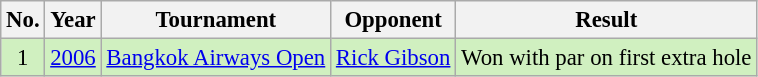<table class="wikitable" style="font-size:95%;">
<tr>
<th>No.</th>
<th>Year</th>
<th>Tournament</th>
<th>Opponent</th>
<th>Result</th>
</tr>
<tr style="background:#D0F0C0;">
<td align=center>1</td>
<td><a href='#'>2006</a></td>
<td><a href='#'>Bangkok Airways Open</a></td>
<td> <a href='#'>Rick Gibson</a></td>
<td>Won with par on first extra hole</td>
</tr>
</table>
